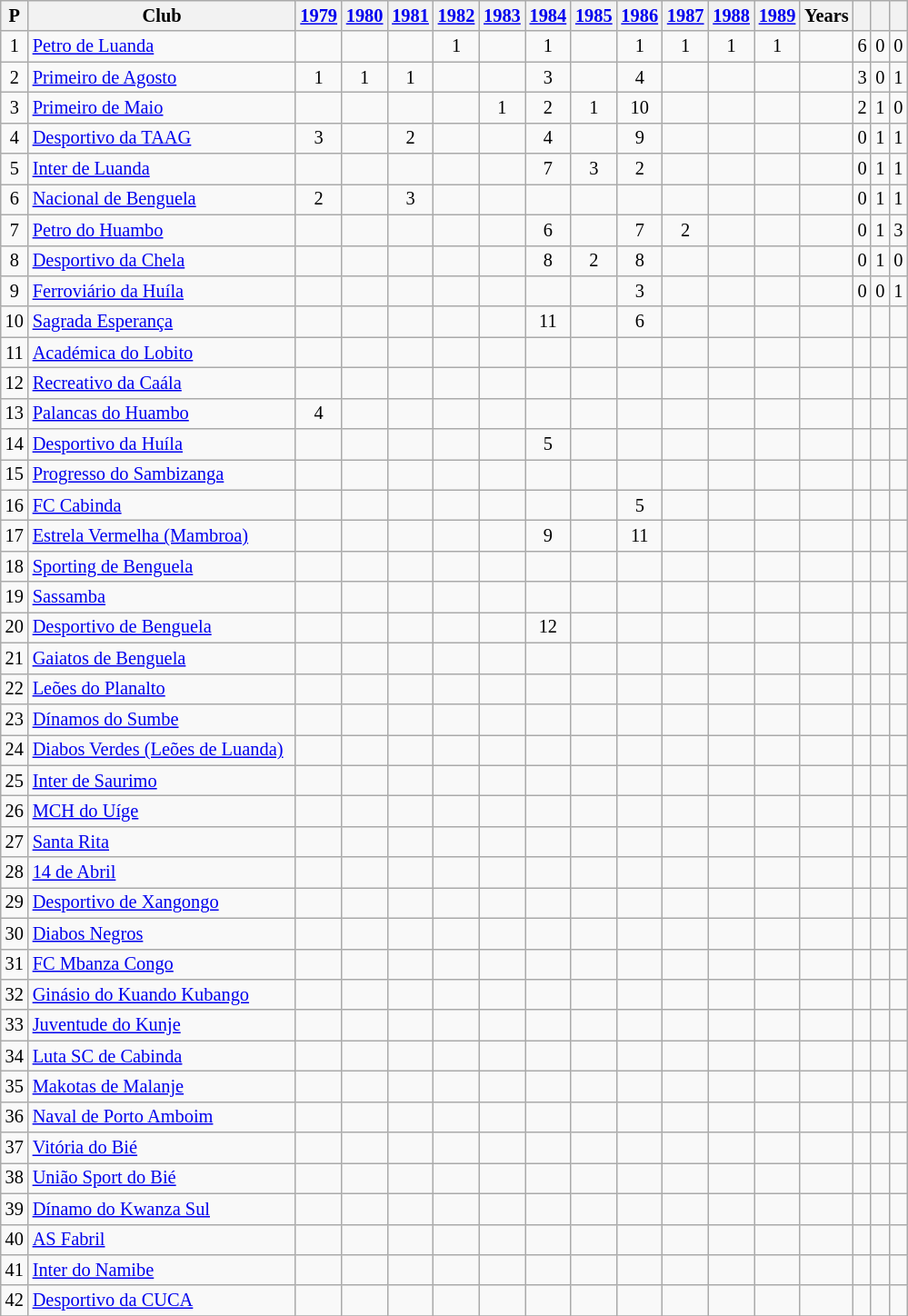<table class="wikitable sortable" style="text-align:center; font-size:85%">
<tr>
<th>P</th>
<th width=190>Club</th>
<th><a href='#'>1979</a></th>
<th><a href='#'>1980</a></th>
<th><a href='#'>1981</a></th>
<th><a href='#'>1982</a></th>
<th><a href='#'>1983</a></th>
<th><a href='#'>1984</a></th>
<th><a href='#'>1985</a></th>
<th><a href='#'>1986</a></th>
<th><a href='#'>1987</a></th>
<th><a href='#'>1988</a></th>
<th><a href='#'>1989</a></th>
<th>Years</th>
<th></th>
<th></th>
<th></th>
</tr>
<tr>
<td>1</td>
<td align=left><a href='#'>Petro de Luanda</a></td>
<td></td>
<td></td>
<td></td>
<td>1</td>
<td></td>
<td>1</td>
<td></td>
<td>1</td>
<td>1</td>
<td>1</td>
<td>1</td>
<td></td>
<td align="center">6</td>
<td align="center">0</td>
<td align="center">0</td>
</tr>
<tr>
<td>2</td>
<td align=left><a href='#'>Primeiro de Agosto</a></td>
<td>1</td>
<td>1</td>
<td>1</td>
<td></td>
<td></td>
<td>3</td>
<td></td>
<td align="center">4</td>
<td></td>
<td></td>
<td></td>
<td></td>
<td align="center">3</td>
<td align="center">0</td>
<td align="center">1</td>
</tr>
<tr>
<td>3</td>
<td align=left><a href='#'>Primeiro de Maio</a></td>
<td></td>
<td></td>
<td></td>
<td></td>
<td>1</td>
<td>2</td>
<td>1</td>
<td align="center">10</td>
<td></td>
<td></td>
<td></td>
<td></td>
<td align="center">2</td>
<td align="center">1</td>
<td align="center">0</td>
</tr>
<tr>
<td>4</td>
<td align=left><a href='#'>Desportivo da TAAG</a></td>
<td>3</td>
<td></td>
<td>2</td>
<td></td>
<td></td>
<td align="center">4</td>
<td></td>
<td align="center">9</td>
<td></td>
<td></td>
<td></td>
<td></td>
<td align="center">0</td>
<td align="center">1</td>
<td align="center">1</td>
</tr>
<tr>
<td>5</td>
<td align=left><a href='#'>Inter de Luanda</a></td>
<td></td>
<td></td>
<td></td>
<td></td>
<td></td>
<td align="center">7</td>
<td>3</td>
<td>2</td>
<td></td>
<td></td>
<td></td>
<td></td>
<td align="center">0</td>
<td align="center">1</td>
<td align="center">1</td>
</tr>
<tr>
<td>6</td>
<td align=left><a href='#'>Nacional de Benguela</a></td>
<td>2</td>
<td></td>
<td>3</td>
<td></td>
<td></td>
<td></td>
<td></td>
<td></td>
<td></td>
<td></td>
<td></td>
<td></td>
<td align="center">0</td>
<td align="center">1</td>
<td align="center">1</td>
</tr>
<tr>
<td>7</td>
<td align=left><a href='#'>Petro do Huambo</a></td>
<td></td>
<td></td>
<td></td>
<td></td>
<td></td>
<td align="center">6</td>
<td></td>
<td align="center">7</td>
<td>2</td>
<td></td>
<td></td>
<td></td>
<td align="center">0</td>
<td align="center">1</td>
<td align="center">3</td>
</tr>
<tr>
<td>8</td>
<td align=left><a href='#'>Desportivo da Chela</a></td>
<td></td>
<td></td>
<td></td>
<td></td>
<td></td>
<td align="center">8</td>
<td>2</td>
<td align="center">8</td>
<td></td>
<td></td>
<td></td>
<td></td>
<td align="center">0</td>
<td align="center">1</td>
<td align="center">0</td>
</tr>
<tr>
<td>9</td>
<td align=left><a href='#'>Ferroviário da Huíla</a></td>
<td></td>
<td></td>
<td></td>
<td></td>
<td></td>
<td></td>
<td></td>
<td>3</td>
<td></td>
<td></td>
<td></td>
<td></td>
<td align="center">0</td>
<td align="center">0</td>
<td align="center">1</td>
</tr>
<tr>
<td>10</td>
<td align=left><a href='#'>Sagrada Esperança</a></td>
<td></td>
<td></td>
<td></td>
<td></td>
<td></td>
<td align="center">11</td>
<td></td>
<td align="center">6</td>
<td></td>
<td></td>
<td></td>
<td></td>
<td></td>
<td></td>
<td></td>
</tr>
<tr>
<td>11</td>
<td align=left><a href='#'>Académica do Lobito</a></td>
<td></td>
<td></td>
<td></td>
<td></td>
<td></td>
<td></td>
<td></td>
<td></td>
<td></td>
<td></td>
<td></td>
<td></td>
<td></td>
<td></td>
<td></td>
</tr>
<tr>
<td>12</td>
<td align=left><a href='#'>Recreativo da Caála</a></td>
<td></td>
<td></td>
<td></td>
<td></td>
<td></td>
<td></td>
<td></td>
<td></td>
<td></td>
<td></td>
<td></td>
<td></td>
<td></td>
<td></td>
<td></td>
</tr>
<tr>
<td>13</td>
<td align=left><a href='#'>Palancas do Huambo</a></td>
<td align="center">4</td>
<td></td>
<td></td>
<td></td>
<td></td>
<td></td>
<td></td>
<td></td>
<td></td>
<td></td>
<td></td>
<td></td>
<td></td>
<td></td>
<td></td>
</tr>
<tr>
<td>14</td>
<td align=left><a href='#'>Desportivo da Huíla</a></td>
<td></td>
<td></td>
<td></td>
<td></td>
<td></td>
<td align="center">5</td>
<td></td>
<td></td>
<td></td>
<td></td>
<td></td>
<td></td>
<td></td>
<td></td>
<td></td>
</tr>
<tr>
<td>15</td>
<td align=left><a href='#'>Progresso do Sambizanga</a></td>
<td></td>
<td></td>
<td></td>
<td></td>
<td></td>
<td></td>
<td></td>
<td></td>
<td></td>
<td></td>
<td></td>
<td></td>
<td></td>
<td></td>
<td></td>
</tr>
<tr>
<td>16</td>
<td align=left><a href='#'>FC Cabinda</a></td>
<td></td>
<td></td>
<td></td>
<td></td>
<td></td>
<td></td>
<td></td>
<td align="center">5</td>
<td></td>
<td></td>
<td></td>
<td></td>
<td></td>
<td></td>
<td></td>
</tr>
<tr>
<td>17</td>
<td align=left><a href='#'>Estrela Vermelha (Mambroa)</a></td>
<td></td>
<td></td>
<td></td>
<td></td>
<td></td>
<td align="center">9</td>
<td></td>
<td align="center">11</td>
<td></td>
<td></td>
<td></td>
<td></td>
<td></td>
<td></td>
<td></td>
</tr>
<tr>
<td>18</td>
<td align=left><a href='#'>Sporting de Benguela</a></td>
<td></td>
<td></td>
<td></td>
<td></td>
<td></td>
<td></td>
<td></td>
<td></td>
<td></td>
<td></td>
<td></td>
<td></td>
<td></td>
<td></td>
<td></td>
</tr>
<tr>
<td>19</td>
<td align=left><a href='#'>Sassamba</a></td>
<td></td>
<td></td>
<td></td>
<td></td>
<td></td>
<td></td>
<td></td>
<td></td>
<td></td>
<td></td>
<td></td>
<td></td>
<td></td>
<td></td>
<td></td>
</tr>
<tr>
<td>20</td>
<td align=left><a href='#'>Desportivo de Benguela</a></td>
<td></td>
<td></td>
<td></td>
<td></td>
<td></td>
<td align="center">12</td>
<td></td>
<td></td>
<td></td>
<td></td>
<td></td>
<td></td>
<td></td>
<td></td>
<td></td>
</tr>
<tr>
<td>21</td>
<td align=left><a href='#'>Gaiatos de Benguela</a></td>
<td></td>
<td></td>
<td></td>
<td></td>
<td></td>
<td></td>
<td></td>
<td></td>
<td></td>
<td></td>
<td></td>
<td></td>
<td></td>
<td></td>
<td></td>
</tr>
<tr>
<td>22</td>
<td align=left><a href='#'>Leões do Planalto</a></td>
<td></td>
<td></td>
<td></td>
<td></td>
<td></td>
<td></td>
<td></td>
<td></td>
<td></td>
<td></td>
<td></td>
<td></td>
<td></td>
<td></td>
<td></td>
</tr>
<tr>
<td>23</td>
<td align=left><a href='#'>Dínamos do Sumbe</a></td>
<td></td>
<td></td>
<td></td>
<td></td>
<td></td>
<td></td>
<td></td>
<td></td>
<td></td>
<td></td>
<td></td>
<td></td>
<td></td>
<td></td>
<td></td>
</tr>
<tr>
<td>24</td>
<td align=left><a href='#'>Diabos Verdes (Leões de Luanda)</a></td>
<td></td>
<td></td>
<td></td>
<td></td>
<td></td>
<td></td>
<td></td>
<td></td>
<td></td>
<td></td>
<td></td>
<td></td>
<td></td>
<td></td>
<td></td>
</tr>
<tr>
<td>25</td>
<td align=left><a href='#'>Inter de Saurimo</a></td>
<td></td>
<td></td>
<td></td>
<td></td>
<td></td>
<td></td>
<td></td>
<td></td>
<td></td>
<td></td>
<td></td>
<td></td>
<td></td>
<td></td>
<td></td>
</tr>
<tr>
<td>26</td>
<td align=left><a href='#'>MCH do Uíge</a></td>
<td></td>
<td></td>
<td></td>
<td></td>
<td></td>
<td></td>
<td></td>
<td></td>
<td></td>
<td></td>
<td></td>
<td></td>
<td></td>
<td></td>
<td></td>
</tr>
<tr>
<td>27</td>
<td align=left><a href='#'>Santa Rita</a></td>
<td></td>
<td></td>
<td></td>
<td></td>
<td></td>
<td></td>
<td></td>
<td></td>
<td></td>
<td></td>
<td></td>
<td></td>
<td></td>
<td></td>
<td></td>
</tr>
<tr>
<td>28</td>
<td align=left><a href='#'>14 de Abril</a></td>
<td></td>
<td></td>
<td></td>
<td></td>
<td></td>
<td></td>
<td></td>
<td></td>
<td></td>
<td></td>
<td></td>
<td></td>
<td></td>
<td></td>
<td></td>
</tr>
<tr>
<td>29</td>
<td align=left><a href='#'>Desportivo de Xangongo</a></td>
<td></td>
<td></td>
<td></td>
<td></td>
<td></td>
<td></td>
<td></td>
<td></td>
<td></td>
<td></td>
<td></td>
<td></td>
<td></td>
<td></td>
<td></td>
</tr>
<tr>
<td>30</td>
<td align=left><a href='#'>Diabos Negros</a></td>
<td></td>
<td></td>
<td></td>
<td></td>
<td></td>
<td></td>
<td></td>
<td></td>
<td></td>
<td></td>
<td></td>
<td></td>
<td></td>
<td></td>
<td></td>
</tr>
<tr>
<td>31</td>
<td align=left><a href='#'>FC Mbanza Congo</a></td>
<td></td>
<td></td>
<td></td>
<td></td>
<td></td>
<td></td>
<td></td>
<td></td>
<td></td>
<td></td>
<td></td>
<td></td>
<td></td>
<td></td>
<td></td>
</tr>
<tr>
<td>32</td>
<td align=left><a href='#'>Ginásio do Kuando Kubango</a></td>
<td></td>
<td></td>
<td></td>
<td></td>
<td></td>
<td></td>
<td></td>
<td></td>
<td></td>
<td></td>
<td></td>
<td></td>
<td></td>
<td></td>
<td></td>
</tr>
<tr>
<td>33</td>
<td align=left><a href='#'>Juventude do Kunje</a></td>
<td></td>
<td></td>
<td></td>
<td></td>
<td></td>
<td></td>
<td></td>
<td></td>
<td></td>
<td></td>
<td></td>
<td></td>
<td></td>
<td></td>
<td></td>
</tr>
<tr>
<td>34</td>
<td align=left><a href='#'>Luta SC de Cabinda</a></td>
<td></td>
<td></td>
<td></td>
<td></td>
<td></td>
<td></td>
<td></td>
<td></td>
<td></td>
<td></td>
<td></td>
<td></td>
<td></td>
<td></td>
<td></td>
</tr>
<tr>
<td>35</td>
<td align=left><a href='#'>Makotas de Malanje</a></td>
<td></td>
<td></td>
<td></td>
<td></td>
<td></td>
<td></td>
<td></td>
<td></td>
<td></td>
<td></td>
<td></td>
<td></td>
<td></td>
<td></td>
<td></td>
</tr>
<tr>
<td>36</td>
<td align=left><a href='#'>Naval de Porto Amboim</a></td>
<td></td>
<td></td>
<td></td>
<td></td>
<td></td>
<td></td>
<td></td>
<td></td>
<td></td>
<td></td>
<td></td>
<td></td>
<td></td>
<td></td>
<td></td>
</tr>
<tr>
<td>37</td>
<td align=left><a href='#'>Vitória do Bié</a></td>
<td></td>
<td></td>
<td></td>
<td></td>
<td></td>
<td></td>
<td></td>
<td></td>
<td></td>
<td></td>
<td></td>
<td></td>
<td></td>
<td></td>
<td></td>
</tr>
<tr>
<td>38</td>
<td align=left><a href='#'>União Sport do Bié</a></td>
<td></td>
<td></td>
<td></td>
<td></td>
<td></td>
<td></td>
<td></td>
<td></td>
<td></td>
<td></td>
<td></td>
<td></td>
<td></td>
<td></td>
<td></td>
</tr>
<tr>
<td>39</td>
<td align=left><a href='#'>Dínamo do Kwanza Sul</a></td>
<td></td>
<td></td>
<td></td>
<td></td>
<td></td>
<td></td>
<td></td>
<td></td>
<td></td>
<td></td>
<td></td>
<td></td>
<td></td>
<td></td>
<td></td>
</tr>
<tr>
<td>40</td>
<td align=left><a href='#'>AS Fabril</a></td>
<td></td>
<td></td>
<td></td>
<td></td>
<td></td>
<td></td>
<td></td>
<td></td>
<td></td>
<td></td>
<td></td>
<td></td>
<td></td>
<td></td>
<td></td>
</tr>
<tr>
<td>41</td>
<td align=left><a href='#'>Inter do Namibe</a></td>
<td></td>
<td></td>
<td></td>
<td></td>
<td></td>
<td></td>
<td></td>
<td></td>
<td></td>
<td></td>
<td></td>
<td></td>
<td></td>
<td></td>
<td></td>
</tr>
<tr>
<td>42</td>
<td align=left><a href='#'>Desportivo da CUCA</a></td>
<td></td>
<td></td>
<td></td>
<td></td>
<td></td>
<td></td>
<td></td>
<td></td>
<td></td>
<td></td>
<td></td>
<td></td>
<td></td>
<td></td>
<td></td>
</tr>
<tr>
</tr>
</table>
